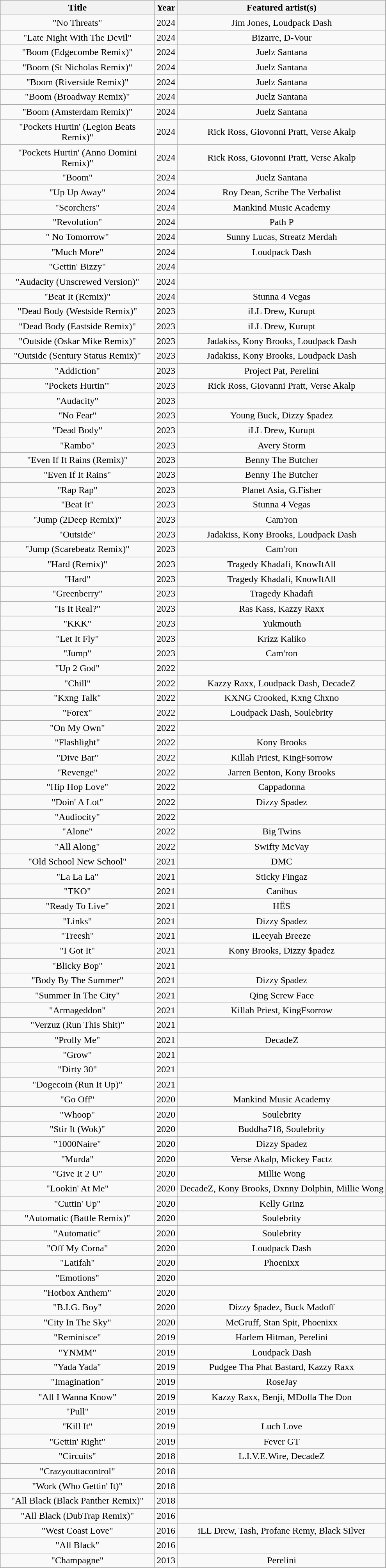<table class="wikitable plainrowheaders" style="text-align:center;">
<tr>
<th scope="col" style="width:16em;">Title</th>
<th scope="col">Year</th>
<th scope="col">Featured artist(s)</th>
</tr>
<tr>
<td>"No Threats"</td>
<td>2024</td>
<td>Jim Jones, Loudpack Dash</td>
</tr>
<tr>
<td>"Late Night With The Devil"</td>
<td>2024</td>
<td>Bizarre, D-Vour</td>
</tr>
<tr>
<td>"Boom (Edgecombe Remix)"</td>
<td>2024</td>
<td>Juelz Santana</td>
</tr>
<tr>
<td>"Boom (St Nicholas Remix)"</td>
<td>2024</td>
<td>Juelz Santana</td>
</tr>
<tr>
<td>"Boom (Riverside Remix)"</td>
<td>2024</td>
<td>Juelz Santana</td>
</tr>
<tr>
<td>"Boom (Broadway Remix)"</td>
<td>2024</td>
<td>Juelz Santana</td>
</tr>
<tr>
<td>"Boom (Amsterdam Remix)"</td>
<td>2024</td>
<td>Juelz Santana</td>
</tr>
<tr>
<td>"Pockets Hurtin' (Legion Beats Remix)"</td>
<td>2024</td>
<td>Rick Ross, Giovonni Pratt, Verse Akalp</td>
</tr>
<tr>
<td>"Pockets Hurtin' (Anno Domini Remix)"</td>
<td>2024</td>
<td>Rick Ross, Giovonni Pratt, Verse Akalp</td>
</tr>
<tr>
<td>"Boom"</td>
<td>2024</td>
<td>Juelz Santana</td>
</tr>
<tr>
<td>"Up Up Away"</td>
<td>2024</td>
<td>Roy Dean, Scribe The Verbalist</td>
</tr>
<tr>
<td>"Scorchers"</td>
<td>2024</td>
<td>Mankind Music Academy</td>
</tr>
<tr>
<td>"Revolution"</td>
<td>2024</td>
<td>Path P</td>
</tr>
<tr>
<td>" No Tomorrow"</td>
<td>2024</td>
<td>Sunny Lucas, Streatz Merdah</td>
</tr>
<tr>
<td>"Much More"</td>
<td>2024</td>
<td>Loudpack Dash</td>
</tr>
<tr>
<td>"Gettin' Bizzy"</td>
<td>2024</td>
<td></td>
</tr>
<tr>
<td>"Audacity (Unscrewed Version)"</td>
<td>2024</td>
<td></td>
</tr>
<tr>
<td>"Beat It (Remix)"</td>
<td>2024</td>
<td>Stunna 4 Vegas</td>
</tr>
<tr>
<td>"Dead Body (Westside Remix)"</td>
<td>2023</td>
<td>iLL Drew, Kurupt</td>
</tr>
<tr>
<td>"Dead Body (Eastside Remix)"</td>
<td>2023</td>
<td>iLL Drew, Kurupt</td>
</tr>
<tr>
<td>"Outside (Oskar Mike Remix)"</td>
<td>2023</td>
<td>Jadakiss, Kony Brooks, Loudpack Dash</td>
</tr>
<tr>
<td>"Outside (Sentury Status Remix)"</td>
<td>2023</td>
<td>Jadakiss, Kony Brooks, Loudpack Dash</td>
</tr>
<tr>
<td>"Addiction"</td>
<td>2023</td>
<td>Project Pat, Perelini</td>
</tr>
<tr>
<td>"Pockets Hurtin'"</td>
<td>2023</td>
<td>Rick Ross, Giovanni Pratt, Verse Akalp</td>
</tr>
<tr>
<td>"Audacity"</td>
<td>2023</td>
<td></td>
</tr>
<tr>
<td>"No Fear"</td>
<td>2023</td>
<td>Young Buck, Dizzy $padez</td>
</tr>
<tr>
<td>"Dead Body"</td>
<td>2023</td>
<td>iLL Drew, Kurupt</td>
</tr>
<tr>
<td>"Rambo"</td>
<td>2023</td>
<td>Avery Storm</td>
</tr>
<tr>
<td>"Even If It Rains (Remix)"</td>
<td>2023</td>
<td>Benny The Butcher</td>
</tr>
<tr>
<td>"Even If It Rains"</td>
<td>2023</td>
<td>Benny The Butcher</td>
</tr>
<tr>
<td>"Rap Rap"</td>
<td>2023</td>
<td>Planet Asia, G.Fisher</td>
</tr>
<tr>
<td>"Beat It"</td>
<td>2023</td>
<td>Stunna 4 Vegas</td>
</tr>
<tr>
<td>"Jump (2Deep Remix)"</td>
<td>2023</td>
<td>Cam'ron</td>
</tr>
<tr>
<td>"Outside"</td>
<td>2023</td>
<td>Jadakiss, Kony Brooks, Loudpack Dash</td>
</tr>
<tr>
<td>"Jump (Scarebeatz Remix)"</td>
<td>2023</td>
<td>Cam'ron</td>
</tr>
<tr>
<td>"Hard (Remix)"</td>
<td>2023</td>
<td>Tragedy Khadafi, KnowItAll</td>
</tr>
<tr>
<td>"Hard"</td>
<td>2023</td>
<td>Tragedy Khadafi, KnowItAll</td>
</tr>
<tr>
<td>"Greenberry"</td>
<td>2023</td>
<td>Tragedy Khadafi</td>
</tr>
<tr>
<td>"Is It Real?"</td>
<td>2023</td>
<td>Ras Kass, Kazzy Raxx</td>
</tr>
<tr>
<td>"KKK"</td>
<td>2023</td>
<td>Yukmouth</td>
</tr>
<tr>
<td>"Let It Fly"</td>
<td>2023</td>
<td>Krizz Kaliko</td>
</tr>
<tr>
<td>"Jump"</td>
<td>2023</td>
<td>Cam'ron</td>
</tr>
<tr>
<td>"Up 2 God"</td>
<td>2022</td>
<td></td>
</tr>
<tr>
<td>"Chill"</td>
<td>2022</td>
<td>Kazzy Raxx, Loudpack Dash, DecadeZ</td>
</tr>
<tr>
<td>"Kxng Talk"</td>
<td>2022</td>
<td>KXNG Crooked, Kxng Chxno</td>
</tr>
<tr>
<td>"Forex"</td>
<td>2022</td>
<td>Loudpack Dash, Soulebrity</td>
</tr>
<tr>
<td>"On My Own"</td>
<td>2022</td>
<td></td>
</tr>
<tr>
<td>"Flashlight"</td>
<td>2022</td>
<td>Kony Brooks</td>
</tr>
<tr>
<td>"Dive Bar"</td>
<td>2022</td>
<td>Killah Priest, KingFsorrow</td>
</tr>
<tr>
<td>"Revenge"</td>
<td>2022</td>
<td>Jarren Benton, Kony Brooks</td>
</tr>
<tr>
<td>"Hip Hop Love"</td>
<td>2022</td>
<td>Cappadonna</td>
</tr>
<tr>
<td>"Doin' A Lot"</td>
<td>2022</td>
<td>Dizzy $padez</td>
</tr>
<tr>
<td>"Audiocity"</td>
<td>2022</td>
<td></td>
</tr>
<tr>
<td>"Alone"</td>
<td>2022</td>
<td>Big Twins</td>
</tr>
<tr>
<td>"All Along"</td>
<td>2022</td>
<td>Swifty McVay</td>
</tr>
<tr>
<td>"Old School New School"</td>
<td>2021</td>
<td>DMC</td>
</tr>
<tr>
<td>"La La La"</td>
<td>2021</td>
<td>Sticky Fingaz</td>
</tr>
<tr>
<td>"TKO"</td>
<td>2021</td>
<td>Canibus</td>
</tr>
<tr>
<td>"Ready To Live"</td>
<td>2021</td>
<td>HËS</td>
</tr>
<tr>
<td>"Links"</td>
<td>2021</td>
<td>Dizzy $padez</td>
</tr>
<tr>
<td>"Treesh"</td>
<td>2021</td>
<td>iLeeyah Breeze</td>
</tr>
<tr>
<td>"I Got It"</td>
<td>2021</td>
<td>Kony Brooks, Dizzy $padez</td>
</tr>
<tr>
<td>"Blicky Bop"</td>
<td>2021</td>
<td></td>
</tr>
<tr>
<td>"Body By The Summer"</td>
<td>2021</td>
<td>Dizzy $padez</td>
</tr>
<tr>
<td>"Summer In The City"</td>
<td>2021</td>
<td>Qing Screw Face</td>
</tr>
<tr>
<td>"Armageddon"</td>
<td>2021</td>
<td>Killah Priest, KingFsorrow</td>
</tr>
<tr>
<td>"Verzuz (Run This Shit)"</td>
<td>2021</td>
<td></td>
</tr>
<tr>
<td>"Prolly Me"</td>
<td>2021</td>
<td>DecadeZ</td>
</tr>
<tr>
<td>"Grow"</td>
<td>2021</td>
<td></td>
</tr>
<tr>
<td>"Dirty 30"</td>
<td>2021</td>
<td></td>
</tr>
<tr>
<td>"Dogecoin (Run It Up)"</td>
<td>2021</td>
<td></td>
</tr>
<tr>
<td>"Go Off"</td>
<td>2020</td>
<td>Mankind Music Academy</td>
</tr>
<tr>
<td>"Whoop"</td>
<td>2020</td>
<td>Soulebrity</td>
</tr>
<tr>
<td>"Stir It (Wok)"</td>
<td>2020</td>
<td>Buddha718, Soulebrity</td>
</tr>
<tr>
<td>"1000Naire"</td>
<td>2020</td>
<td>Dizzy $padez</td>
</tr>
<tr>
<td>"Murda"</td>
<td>2020</td>
<td>Verse Akalp, Mickey Factz</td>
</tr>
<tr>
<td>"Give It 2 U"</td>
<td>2020</td>
<td>Millie Wong</td>
</tr>
<tr>
<td>"Lookin' At Me"</td>
<td>2020</td>
<td>DecadeZ, Kony Brooks, Dxnny Dolphin, Millie Wong</td>
</tr>
<tr>
<td>"Cuttin' Up"</td>
<td>2020</td>
<td>Kelly Grinz</td>
</tr>
<tr>
<td>"Automatic (Battle Remix)"</td>
<td>2020</td>
<td>Soulebrity</td>
</tr>
<tr>
<td>"Automatic"</td>
<td>2020</td>
<td>Soulebrity</td>
</tr>
<tr>
<td>"Off My Corna"</td>
<td>2020</td>
<td>Loudpack Dash</td>
</tr>
<tr>
<td>"Latifah"</td>
<td>2020</td>
<td>Phoenixx</td>
</tr>
<tr>
<td>"Emotions"</td>
<td>2020</td>
<td></td>
</tr>
<tr>
<td>"Hotbox Anthem"</td>
<td>2020</td>
<td></td>
</tr>
<tr>
<td>"B.I.G. Boy"</td>
<td>2020</td>
<td>Dizzy $padez, Buck Madoff</td>
</tr>
<tr>
<td>"City In The Sky"</td>
<td>2020</td>
<td>McGruff, Stan Spit, Phoenixx</td>
</tr>
<tr>
<td>"Reminisce"</td>
<td>2019</td>
<td>Harlem Hitman, Perelini</td>
</tr>
<tr>
<td>"YNMM"</td>
<td>2019</td>
<td>Loudpack Dash</td>
</tr>
<tr>
<td>"Yada Yada"</td>
<td>2019</td>
<td>Pudgee Tha Phat Bastard, Kazzy Raxx</td>
</tr>
<tr>
<td>"Imagination"</td>
<td>2019</td>
<td>RoseJay</td>
</tr>
<tr>
<td>"All I Wanna Know"</td>
<td>2019</td>
<td>Kazzy Raxx, Benji, MDolla The Don</td>
</tr>
<tr>
<td>"Pull"</td>
<td>2019</td>
<td></td>
</tr>
<tr>
<td>"Kill It"</td>
<td>2019</td>
<td>Luch Love</td>
</tr>
<tr>
<td>"Gettin' Right"</td>
<td>2019</td>
<td>Fever GT</td>
</tr>
<tr>
<td>"Circuits"</td>
<td>2018</td>
<td>L.I.V.E.Wire, DecadeZ</td>
</tr>
<tr>
<td>"Crazyouttacontrol"</td>
<td>2018</td>
<td></td>
</tr>
<tr>
<td>"Work (Who Gettin' It)"</td>
<td>2018</td>
<td></td>
</tr>
<tr>
<td>"All Black (Black Panther Remix)"</td>
<td>2018</td>
<td></td>
</tr>
<tr>
<td>"All Black (DubTrap Remix)"</td>
<td rowspan="1">2016</td>
<td></td>
</tr>
<tr>
<td scope="row">"West Coast Love" </td>
<td rowspan="1">2016</td>
<td>iLL Drew, Tash, Profane Remy, Black Silver</td>
</tr>
<tr>
<td scope="row">"All Black" </td>
<td rowspan="1">2016</td>
<td></td>
</tr>
<tr>
<td>"Champagne"</td>
<td>2013</td>
<td>Perelini</td>
</tr>
<tr>
</tr>
</table>
